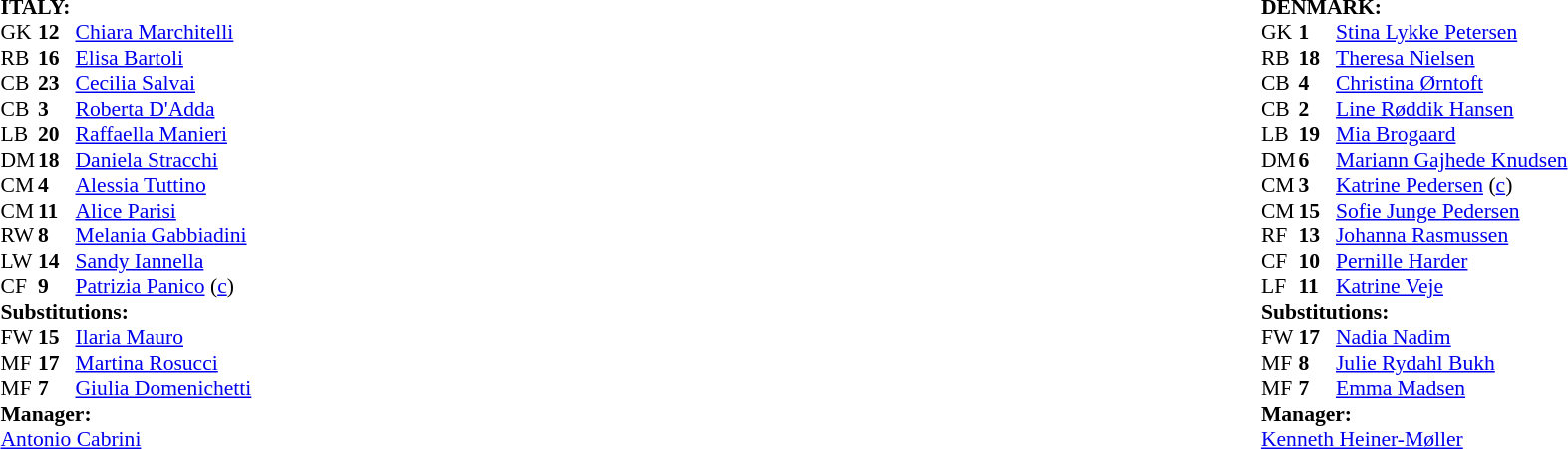<table width="100%">
<tr>
<td valign="top" width="50%"><br><table style="font-size: 90%" cellspacing="0" cellpadding="0">
<tr>
<td colspan=4><br><strong>ITALY:</strong></td>
</tr>
<tr>
<th width="25"></th>
<th width="25"></th>
</tr>
<tr>
<td>GK</td>
<td><strong>12</strong></td>
<td><a href='#'>Chiara Marchitelli</a></td>
</tr>
<tr>
<td>RB</td>
<td><strong>16</strong></td>
<td><a href='#'>Elisa Bartoli</a></td>
<td></td>
</tr>
<tr>
<td>CB</td>
<td><strong>23</strong></td>
<td><a href='#'>Cecilia Salvai</a></td>
</tr>
<tr>
<td>CB</td>
<td><strong>3</strong></td>
<td><a href='#'>Roberta D'Adda</a></td>
</tr>
<tr>
<td>LB</td>
<td><strong>20</strong></td>
<td><a href='#'>Raffaella Manieri</a></td>
<td></td>
</tr>
<tr>
<td>DM</td>
<td><strong>18</strong></td>
<td><a href='#'>Daniela Stracchi</a></td>
</tr>
<tr>
<td>CM</td>
<td><strong>4</strong></td>
<td><a href='#'>Alessia Tuttino</a></td>
<td></td>
</tr>
<tr>
<td>CM</td>
<td><strong>11</strong></td>
<td><a href='#'>Alice Parisi</a></td>
<td></td>
<td></td>
</tr>
<tr>
<td>RW</td>
<td><strong>8</strong></td>
<td><a href='#'>Melania Gabbiadini</a></td>
</tr>
<tr>
<td>LW</td>
<td><strong>14</strong></td>
<td><a href='#'>Sandy Iannella</a></td>
<td></td>
<td></td>
</tr>
<tr>
<td>CF</td>
<td><strong>9</strong></td>
<td><a href='#'>Patrizia Panico</a> (<a href='#'>c</a>)</td>
<td></td>
<td></td>
</tr>
<tr>
<td colspan=3><strong>Substitutions:</strong></td>
</tr>
<tr>
<td>FW</td>
<td><strong>15</strong></td>
<td><a href='#'>Ilaria Mauro</a></td>
<td></td>
<td></td>
</tr>
<tr>
<td>MF</td>
<td><strong>17</strong></td>
<td><a href='#'>Martina Rosucci</a></td>
<td></td>
<td></td>
</tr>
<tr>
<td>MF</td>
<td><strong>7</strong></td>
<td><a href='#'>Giulia Domenichetti</a></td>
<td></td>
<td></td>
</tr>
<tr>
<td colspan=3><strong>Manager:</strong></td>
</tr>
<tr>
<td colspan=3><a href='#'>Antonio Cabrini</a></td>
</tr>
</table>
</td>
<td valign="top"></td>
<td valign="top" width="50%"><br><table style="font-size: 90%" cellspacing="0" cellpadding="0" align="center">
<tr>
<td colspan=4><br><strong>DENMARK:</strong></td>
</tr>
<tr>
<th width=25></th>
<th width=25></th>
</tr>
<tr>
<td>GK</td>
<td><strong>1</strong></td>
<td><a href='#'>Stina Lykke Petersen</a></td>
</tr>
<tr>
<td>RB</td>
<td><strong>18</strong></td>
<td><a href='#'>Theresa Nielsen</a></td>
<td></td>
<td></td>
</tr>
<tr>
<td>CB</td>
<td><strong>4</strong></td>
<td><a href='#'>Christina Ørntoft</a></td>
</tr>
<tr>
<td>CB</td>
<td><strong>2</strong></td>
<td><a href='#'>Line Røddik Hansen</a></td>
</tr>
<tr>
<td>LB</td>
<td><strong>19</strong></td>
<td><a href='#'>Mia Brogaard</a></td>
</tr>
<tr>
<td>DM</td>
<td><strong>6</strong></td>
<td><a href='#'>Mariann Gajhede Knudsen</a></td>
</tr>
<tr>
<td>CM</td>
<td><strong>3</strong></td>
<td><a href='#'>Katrine Pedersen</a> (<a href='#'>c</a>)</td>
</tr>
<tr>
<td>CM</td>
<td><strong>15</strong></td>
<td><a href='#'>Sofie Junge Pedersen</a></td>
<td></td>
<td></td>
</tr>
<tr>
<td>RF</td>
<td><strong>13</strong></td>
<td><a href='#'>Johanna Rasmussen</a></td>
</tr>
<tr>
<td>CF</td>
<td><strong>10</strong></td>
<td><a href='#'>Pernille Harder</a></td>
</tr>
<tr>
<td>LF</td>
<td><strong>11</strong></td>
<td><a href='#'>Katrine Veje</a></td>
<td></td>
<td></td>
</tr>
<tr>
<td colspan=3><strong>Substitutions:</strong></td>
</tr>
<tr>
<td>FW</td>
<td><strong>17</strong></td>
<td><a href='#'>Nadia Nadim</a></td>
<td></td>
<td></td>
</tr>
<tr>
<td>MF</td>
<td><strong>8</strong></td>
<td><a href='#'>Julie Rydahl Bukh</a></td>
<td></td>
<td></td>
</tr>
<tr>
<td>MF</td>
<td><strong>7</strong></td>
<td><a href='#'>Emma Madsen</a></td>
<td></td>
<td></td>
</tr>
<tr>
<td colspan=3><strong>Manager:</strong></td>
</tr>
<tr>
<td colspan="3"><a href='#'>Kenneth Heiner-Møller</a></td>
</tr>
</table>
</td>
</tr>
</table>
